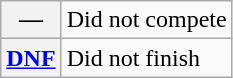<table class="wikitable">
<tr>
<th scope="row">—</th>
<td>Did not compete</td>
</tr>
<tr>
<th scope="row"><a href='#'>DNF</a></th>
<td>Did not finish</td>
</tr>
</table>
